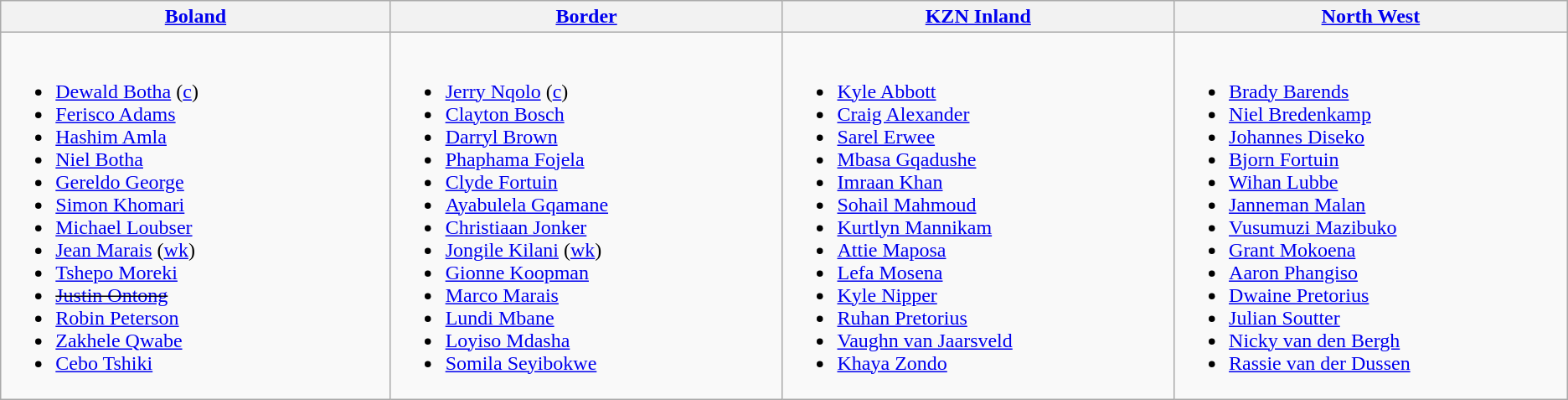<table class="wikitable">
<tr>
<th width=330> <a href='#'>Boland</a><br><small></small></th>
<th width=330> <a href='#'>Border</a><br><small></small></th>
<th width=330> <a href='#'>KZN Inland</a></th>
<th width=330> <a href='#'>North West</a></th>
</tr>
<tr>
<td valign=top><br><ul><li><a href='#'>Dewald Botha</a> (<a href='#'>c</a>)</li><li><a href='#'>Ferisco Adams</a></li><li><a href='#'>Hashim Amla</a></li><li><a href='#'>Niel Botha</a></li><li><a href='#'>Gereldo George</a></li><li><a href='#'>Simon Khomari</a></li><li><a href='#'>Michael Loubser</a></li><li><a href='#'>Jean Marais</a> (<a href='#'>wk</a>)</li><li><a href='#'>Tshepo Moreki</a></li><li><s><a href='#'>Justin Ontong</a></s></li><li><a href='#'>Robin Peterson</a></li><li><a href='#'>Zakhele Qwabe</a></li><li><a href='#'>Cebo Tshiki</a></li></ul></td>
<td valign=top><br><ul><li><a href='#'>Jerry Nqolo</a> (<a href='#'>c</a>)</li><li><a href='#'>Clayton Bosch</a></li><li><a href='#'>Darryl Brown</a></li><li><a href='#'>Phaphama Fojela</a></li><li><a href='#'>Clyde Fortuin</a></li><li><a href='#'>Ayabulela Gqamane</a></li><li><a href='#'>Christiaan Jonker</a></li><li><a href='#'>Jongile Kilani</a> (<a href='#'>wk</a>)</li><li><a href='#'>Gionne Koopman</a></li><li><a href='#'>Marco Marais</a></li><li><a href='#'>Lundi Mbane</a></li><li><a href='#'>Loyiso Mdasha</a></li><li><a href='#'>Somila Seyibokwe</a></li></ul></td>
<td valign=top><br><ul><li><a href='#'>Kyle Abbott</a></li><li><a href='#'>Craig Alexander</a></li><li><a href='#'>Sarel Erwee</a></li><li><a href='#'>Mbasa Gqadushe</a></li><li><a href='#'>Imraan Khan</a></li><li><a href='#'>Sohail Mahmoud</a></li><li><a href='#'>Kurtlyn Mannikam</a></li><li><a href='#'>Attie Maposa</a></li><li><a href='#'>Lefa Mosena</a></li><li><a href='#'>Kyle Nipper</a></li><li><a href='#'>Ruhan Pretorius</a></li><li><a href='#'>Vaughn van Jaarsveld</a></li><li><a href='#'>Khaya Zondo</a></li></ul></td>
<td valign=top><br><ul><li><a href='#'>Brady Barends</a></li><li><a href='#'>Niel Bredenkamp</a></li><li><a href='#'>Johannes Diseko</a></li><li><a href='#'>Bjorn Fortuin</a></li><li><a href='#'>Wihan Lubbe</a></li><li><a href='#'>Janneman Malan</a></li><li><a href='#'>Vusumuzi Mazibuko</a></li><li><a href='#'>Grant Mokoena</a></li><li><a href='#'>Aaron Phangiso</a></li><li><a href='#'>Dwaine Pretorius</a></li><li><a href='#'>Julian Soutter</a></li><li><a href='#'>Nicky van den Bergh</a></li><li><a href='#'>Rassie van der Dussen</a></li></ul></td>
</tr>
</table>
